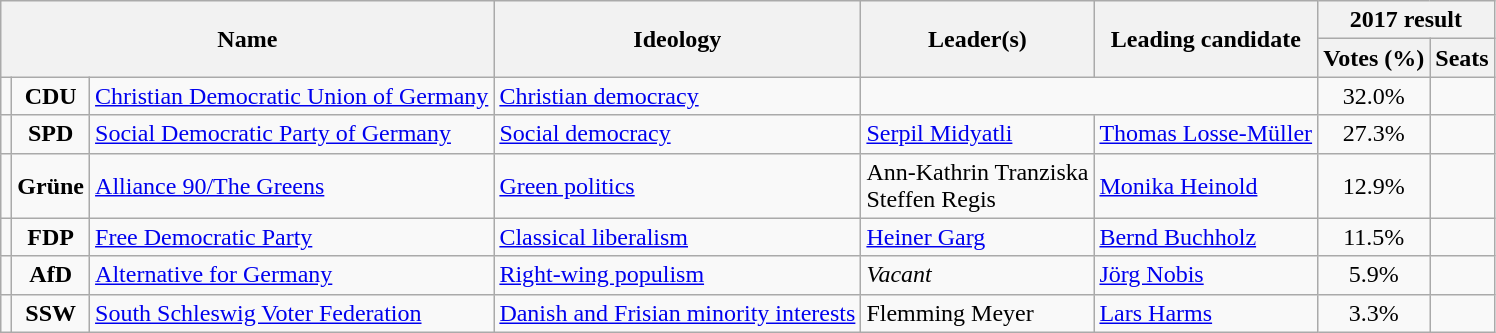<table class="wikitable">
<tr>
<th rowspan=2 colspan=3>Name</th>
<th rowspan=2>Ideology</th>
<th rowspan=2>Leader(s)</th>
<th rowspan=2>Leading candidate</th>
<th colspan=2>2017 result</th>
</tr>
<tr>
<th>Votes (%)</th>
<th>Seats</th>
</tr>
<tr>
<td bgcolor=></td>
<td align=center><strong>CDU</strong></td>
<td><a href='#'>Christian Democratic Union of Germany</a><br></td>
<td><a href='#'>Christian democracy</a></td>
<td colspan=2></td>
<td align=center>32.0%</td>
<td></td>
</tr>
<tr>
<td bgcolor=></td>
<td align=center><strong>SPD</strong></td>
<td><a href='#'>Social Democratic Party of Germany</a><br></td>
<td><a href='#'>Social democracy</a></td>
<td><a href='#'>Serpil Midyatli</a></td>
<td><a href='#'>Thomas Losse-Müller</a></td>
<td align=center>27.3%</td>
<td></td>
</tr>
<tr>
<td bgcolor=></td>
<td align=center><strong>Grüne</strong></td>
<td><a href='#'>Alliance 90/The Greens</a><br></td>
<td><a href='#'>Green politics</a></td>
<td>Ann-Kathrin Tranziska<br>Steffen Regis</td>
<td><a href='#'>Monika Heinold</a></td>
<td align=center>12.9%</td>
<td></td>
</tr>
<tr>
<td bgcolor=></td>
<td align=center><strong>FDP</strong></td>
<td><a href='#'>Free Democratic Party</a><br></td>
<td><a href='#'>Classical liberalism</a></td>
<td><a href='#'>Heiner Garg</a></td>
<td><a href='#'>Bernd Buchholz</a></td>
<td align=center>11.5%</td>
<td></td>
</tr>
<tr>
<td bgcolor=></td>
<td align=center><strong>AfD</strong></td>
<td><a href='#'>Alternative for Germany</a><br></td>
<td><a href='#'>Right-wing populism</a></td>
<td><em>Vacant</em></td>
<td><a href='#'>Jörg Nobis</a></td>
<td align=center>5.9%</td>
<td></td>
</tr>
<tr>
<td bgcolor=></td>
<td align=center><strong>SSW</strong></td>
<td><a href='#'>South Schleswig Voter Federation</a><br></td>
<td><a href='#'>Danish and Frisian minority interests</a></td>
<td>Flemming Meyer</td>
<td><a href='#'>Lars Harms</a></td>
<td align=center>3.3%</td>
<td></td>
</tr>
</table>
